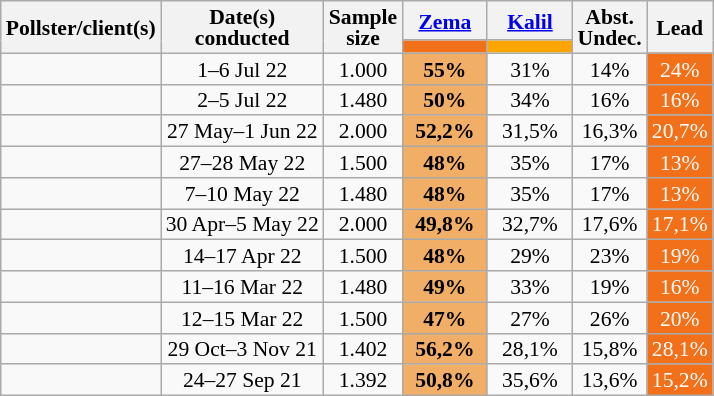<table class="wikitable sortable" style="text-align:center;font-size:90%;line-height:14px;">
<tr>
<th rowspan="2">Pollster/client(s)</th>
<th rowspan="2">Date(s)<br>conducted</th>
<th rowspan="2" data-sort-type="number">Sample<br>size</th>
<th class="unsortable" style="width:50px;"><a href='#'>Zema</a><br></th>
<th class="unsortable" style="width:50px;"><a href='#'>Kalil</a><br></th>
<th rowspan="2" class="unsortable">Abst.<br>Undec.</th>
<th rowspan="2" data-sort-type="number">Lead</th>
</tr>
<tr>
<th class="sortable" data-sort-type="number" style="background:#f3701b;"></th>
<th class="sortable" data-sort-type="number" style="background:#FFA500;"></th>
</tr>
<tr>
<td></td>
<td>1–6 Jul 22</td>
<td>1.000</td>
<td style="background-color:#f0ae67;"><strong>55%</strong></td>
<td>31%</td>
<td>14%</td>
<td style="background-color:#f3701b;color:#FFFFFF;">24%</td>
</tr>
<tr>
<td></td>
<td>2–5 Jul 22</td>
<td>1.480</td>
<td style="background-color:#f0ae67;"><strong>50%</strong></td>
<td>34%</td>
<td>16%</td>
<td style="background-color:#f3701b;color:#FFFFFF;">16%</td>
</tr>
<tr>
<td></td>
<td>27 May–1 Jun 22</td>
<td>2.000</td>
<td style="background-color:#f0ae67;"><strong>52,2%</strong></td>
<td>31,5%</td>
<td>16,3%</td>
<td style="background-color:#f3701b;color:#FFFFFF;">20,7%</td>
</tr>
<tr>
<td></td>
<td>27–28 May 22</td>
<td>1.500</td>
<td style="background-color:#f0ae67;"><strong>48%</strong></td>
<td>35%</td>
<td>17%</td>
<td style="background-color:#f3701b;color:#FFFFFF;">13%</td>
</tr>
<tr>
<td></td>
<td>7–10 May 22</td>
<td>1.480</td>
<td style="background-color:#f0ae67;"><strong>48%</strong></td>
<td>35%</td>
<td>17%</td>
<td style="background-color:#f3701b;color:#FFFFFF;">13%</td>
</tr>
<tr>
<td></td>
<td>30 Apr–5 May 22</td>
<td>2.000</td>
<td style="background-color:#f0ae67;"><strong>49,8%</strong></td>
<td>32,7%</td>
<td>17,6%</td>
<td style="background-color:#f3701b;color:#FFFFFF;">17,1%</td>
</tr>
<tr>
<td></td>
<td>14–17 Apr 22</td>
<td>1.500</td>
<td style="background-color:#f0ae67;"><strong>48%</strong></td>
<td>29%</td>
<td>23%</td>
<td style="background-color:#f3701b;color:#FFFFFF;">19%</td>
</tr>
<tr>
<td></td>
<td>11–16 Mar 22</td>
<td>1.480</td>
<td style="background-color:#f0ae67;"><strong>49%</strong></td>
<td>33%</td>
<td>19%</td>
<td style="background-color:#f3701b;color:#FFFFFF;">16%</td>
</tr>
<tr>
<td></td>
<td>12–15 Mar 22</td>
<td>1.500</td>
<td style="background-color:#f0ae67;"><strong>47%</strong></td>
<td>27%</td>
<td>26%</td>
<td style="background-color:#f3701b;color:#FFFFFF;">20%</td>
</tr>
<tr>
<td></td>
<td>29 Oct–3 Nov 21</td>
<td>1.402</td>
<td style="background-color:#f0ae67;"><strong>56,2%</strong></td>
<td>28,1%</td>
<td>15,8%</td>
<td style="background-color:#f3701b;color:#FFFFFF;">28,1%</td>
</tr>
<tr>
<td></td>
<td>24–27 Sep 21</td>
<td>1.392</td>
<td style="background-color:#f0ae67;"><strong>50,8%</strong></td>
<td>35,6%</td>
<td>13,6%</td>
<td style="background-color:#f3701b;color:#FFFFFF;">15,2%</td>
</tr>
</table>
